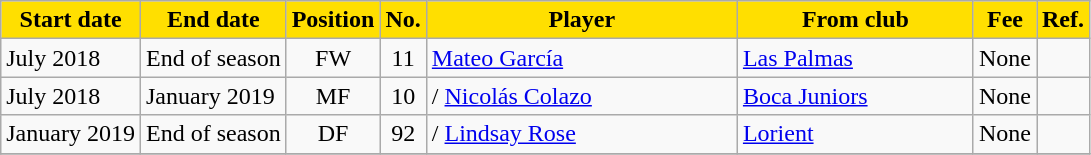<table class="wikitable sortable">
<tr>
<th style="background:#FFDF00; color:black;"><strong>Start date</strong></th>
<th style="background:#FFDF00; color:black;"><strong>End date</strong></th>
<th style="background:#FFDF00; color:black;"><strong>Position</strong></th>
<th style="background:#FFDF00; color:black;"><strong>No.</strong></th>
<th style="background:#FFDF00; color:black;"; width=200><strong>Player</strong></th>
<th style="background:#FFDF00; color:black;"; width=150><strong>From club</strong></th>
<th style="background:#FFDF00; color:black;"><strong>Fee</strong></th>
<th style="background:#FFDF00; color:black;"><strong>Ref.</strong></th>
</tr>
<tr>
<td>July 2018</td>
<td>End of season</td>
<td style="text-align:center;">FW</td>
<td style="text-align:center;">11</td>
<td style="text-align:left;">  <a href='#'>Mateo García</a></td>
<td style="text-align:left;"> <a href='#'>Las Palmas</a></td>
<td>None</td>
<td></td>
</tr>
<tr>
<td>July 2018</td>
<td>January 2019</td>
<td style="text-align:center;">MF</td>
<td style="text-align:center;">10</td>
<td style="text-align:left;"> /  <a href='#'>Nicolás Colazo</a></td>
<td style="text-align:left;"> <a href='#'>Boca Juniors</a></td>
<td>None</td>
<td></td>
</tr>
<tr>
<td>January 2019</td>
<td>End of season</td>
<td style="text-align:center;">DF</td>
<td style="text-align:center;">92</td>
<td style="text-align:left;"> /  <a href='#'>Lindsay Rose</a></td>
<td style="text-align:left;"> <a href='#'>Lorient</a></td>
<td>None</td>
<td></td>
</tr>
<tr>
</tr>
</table>
